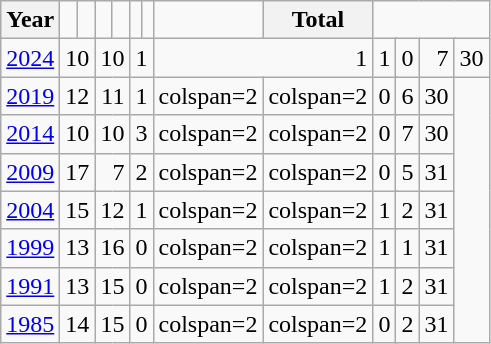<table class="wikitable" style="text-align:right; padding-left:1em">
<tr>
<th align="left">Year</th>
<td></td>
<td></td>
<td></td>
<td></td>
<td></td>
<td></td>
<td></td>
<th align="left">Total</th>
</tr>
<tr>
<td align=left><a href='#'>2024</a></td>
<td colspan=2>10</td>
<td colspan=2>10</td>
<td colspan=2>1</td>
<td colspan=2>1</td>
<td colspan=2>1</td>
<td colspan=2>0</td>
<td colspan=2>7</td>
<td>30</td>
</tr>
<tr>
<td align=left><a href='#'>2019</a></td>
<td colspan=2>12</td>
<td colspan=2>11</td>
<td colspan=2>1</td>
<td>colspan=2 </td>
<td>colspan=2 </td>
<td colspan=2>0</td>
<td colspan=2>6</td>
<td>30</td>
</tr>
<tr>
<td align=left><a href='#'>2014</a></td>
<td colspan=2>10</td>
<td colspan=2>10</td>
<td colspan=2>3</td>
<td>colspan=2 </td>
<td>colspan=2 </td>
<td colspan=2>0</td>
<td colspan=2>7</td>
<td>30</td>
</tr>
<tr>
<td align=left><a href='#'>2009</a></td>
<td colspan=2>17</td>
<td colspan=2>7</td>
<td colspan=2>2</td>
<td>colspan=2 </td>
<td>colspan=2 </td>
<td colspan=2>0</td>
<td colspan=2>5</td>
<td>31</td>
</tr>
<tr>
<td align=left><a href='#'>2004</a></td>
<td colspan=2>15</td>
<td colspan=2>12</td>
<td colspan=2>1</td>
<td>colspan=2 </td>
<td>colspan=2 </td>
<td colspan=2>1</td>
<td colspan=2>2</td>
<td>31</td>
</tr>
<tr>
<td align=left><a href='#'>1999</a></td>
<td colspan=2>13</td>
<td colspan=2>16</td>
<td colspan=2>0</td>
<td>colspan=2 </td>
<td>colspan=2 </td>
<td colspan=2>1</td>
<td colspan=2>1</td>
<td>31</td>
</tr>
<tr>
<td align=left><a href='#'>1991</a></td>
<td colspan=2>13</td>
<td colspan=2>15</td>
<td colspan=2>0</td>
<td>colspan=2 </td>
<td>colspan=2 </td>
<td colspan=2>1</td>
<td colspan=2>2</td>
<td>31</td>
</tr>
<tr>
<td align=left><a href='#'>1985</a></td>
<td colspan=2>14</td>
<td colspan=2>15</td>
<td colspan=2>0</td>
<td>colspan=2 </td>
<td>colspan=2 </td>
<td colspan=2>0</td>
<td colspan=2>2</td>
<td>31</td>
</tr>
</table>
